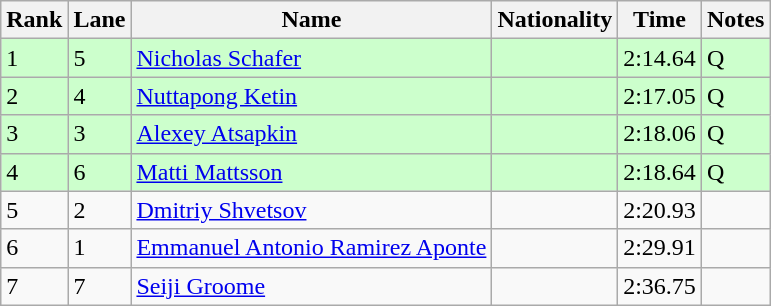<table class="wikitable">
<tr>
<th>Rank</th>
<th>Lane</th>
<th>Name</th>
<th>Nationality</th>
<th>Time</th>
<th>Notes</th>
</tr>
<tr bgcolor=ccffcc>
<td>1</td>
<td>5</td>
<td><a href='#'>Nicholas Schafer</a></td>
<td></td>
<td>2:14.64</td>
<td>Q</td>
</tr>
<tr bgcolor=ccffcc>
<td>2</td>
<td>4</td>
<td><a href='#'>Nuttapong Ketin</a></td>
<td></td>
<td>2:17.05</td>
<td>Q</td>
</tr>
<tr bgcolor=ccffcc>
<td>3</td>
<td>3</td>
<td><a href='#'>Alexey Atsapkin</a></td>
<td></td>
<td>2:18.06</td>
<td>Q</td>
</tr>
<tr bgcolor=ccffcc>
<td>4</td>
<td>6</td>
<td><a href='#'>Matti Mattsson</a></td>
<td></td>
<td>2:18.64</td>
<td>Q</td>
</tr>
<tr>
<td>5</td>
<td>2</td>
<td><a href='#'>Dmitriy Shvetsov</a></td>
<td></td>
<td>2:20.93</td>
<td></td>
</tr>
<tr>
<td>6</td>
<td>1</td>
<td><a href='#'>Emmanuel Antonio Ramirez Aponte</a></td>
<td></td>
<td>2:29.91</td>
<td></td>
</tr>
<tr>
<td>7</td>
<td>7</td>
<td><a href='#'>Seiji Groome</a></td>
<td></td>
<td>2:36.75</td>
<td></td>
</tr>
</table>
